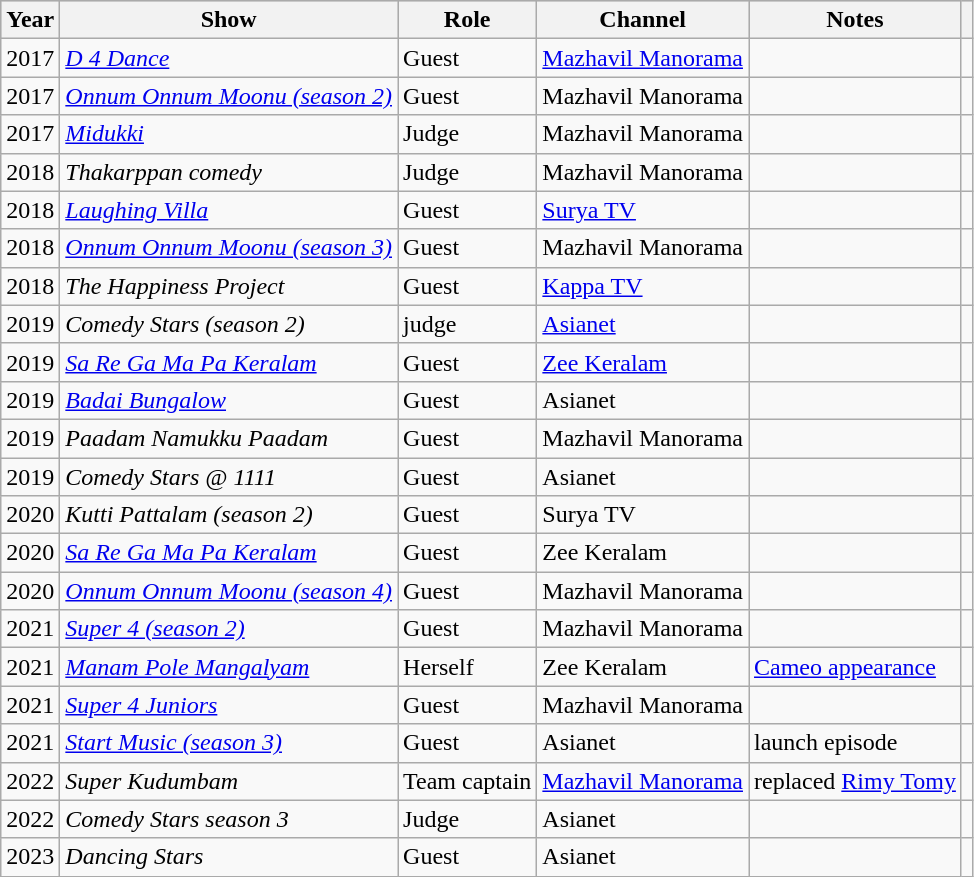<table class="wikitable sortable">
<tr style="background:#ccc; text-align:center;">
<th>Year</th>
<th>Show</th>
<th>Role</th>
<th>Channel</th>
<th>Notes</th>
<th></th>
</tr>
<tr>
<td>2017</td>
<td><em><a href='#'>D 4 Dance</a></em></td>
<td>Guest</td>
<td><a href='#'>Mazhavil Manorama</a></td>
<td></td>
<td></td>
</tr>
<tr>
<td>2017</td>
<td><em><a href='#'>Onnum Onnum Moonu (season 2)</a></em></td>
<td>Guest</td>
<td>Mazhavil Manorama</td>
<td></td>
<td></td>
</tr>
<tr>
<td>2017</td>
<td><em><a href='#'>Midukki</a></em></td>
<td>Judge</td>
<td>Mazhavil Manorama</td>
<td></td>
<td></td>
</tr>
<tr>
<td>2018</td>
<td><em>Thakarppan comedy</em></td>
<td>Judge</td>
<td>Mazhavil Manorama</td>
<td></td>
<td></td>
</tr>
<tr>
<td>2018</td>
<td><em><a href='#'>Laughing Villa</a></em></td>
<td>Guest</td>
<td><a href='#'>Surya TV</a></td>
<td></td>
<td></td>
</tr>
<tr>
<td>2018</td>
<td><em><a href='#'>Onnum Onnum Moonu (season 3)</a></em></td>
<td>Guest</td>
<td>Mazhavil Manorama</td>
<td></td>
<td></td>
</tr>
<tr>
<td>2018</td>
<td><em>The Happiness Project</em></td>
<td>Guest</td>
<td><a href='#'>Kappa TV</a></td>
<td></td>
<td></td>
</tr>
<tr>
<td>2019</td>
<td><em>Comedy Stars (season 2)</em></td>
<td>judge</td>
<td><a href='#'>Asianet</a></td>
<td></td>
<td></td>
</tr>
<tr>
<td>2019</td>
<td><em><a href='#'>Sa Re Ga Ma Pa Keralam</a></em></td>
<td>Guest</td>
<td><a href='#'>Zee Keralam</a></td>
<td></td>
<td></td>
</tr>
<tr>
<td>2019</td>
<td><em><a href='#'>Badai Bungalow</a></em></td>
<td>Guest</td>
<td>Asianet</td>
<td></td>
<td></td>
</tr>
<tr>
<td>2019</td>
<td><em>Paadam Namukku Paadam</em></td>
<td>Guest</td>
<td>Mazhavil Manorama</td>
<td></td>
<td></td>
</tr>
<tr>
<td>2019</td>
<td><em>Comedy Stars @ 1111</em></td>
<td>Guest</td>
<td>Asianet</td>
<td></td>
<td></td>
</tr>
<tr>
<td>2020</td>
<td><em>Kutti Pattalam (season 2)</em></td>
<td>Guest</td>
<td>Surya TV</td>
<td></td>
<td></td>
</tr>
<tr>
<td>2020</td>
<td><em><a href='#'>Sa Re Ga Ma Pa Keralam</a></em></td>
<td>Guest</td>
<td>Zee Keralam</td>
<td></td>
<td></td>
</tr>
<tr>
<td>2020</td>
<td><em><a href='#'>Onnum Onnum Moonu (season 4)</a></em></td>
<td>Guest</td>
<td>Mazhavil Manorama</td>
<td></td>
<td></td>
</tr>
<tr>
<td>2021</td>
<td><em><a href='#'>Super 4 (season 2)</a></em></td>
<td>Guest</td>
<td>Mazhavil Manorama</td>
<td></td>
<td></td>
</tr>
<tr>
<td>2021</td>
<td><em><a href='#'>Manam Pole Mangalyam</a></em></td>
<td>Herself</td>
<td>Zee Keralam</td>
<td><a href='#'>Cameo appearance</a></td>
<td></td>
</tr>
<tr>
<td>2021</td>
<td><em><a href='#'>Super 4 Juniors</a></em></td>
<td>Guest</td>
<td>Mazhavil Manorama</td>
<td></td>
<td></td>
</tr>
<tr>
<td>2021</td>
<td><em><a href='#'>Start Music (season 3)</a></em></td>
<td>Guest</td>
<td>Asianet</td>
<td>launch episode</td>
<td></td>
</tr>
<tr>
<td>2022</td>
<td><em>Super Kudumbam</em></td>
<td>Team captain</td>
<td><a href='#'>Mazhavil Manorama</a></td>
<td>replaced <a href='#'>Rimy Tomy</a></td>
<td></td>
</tr>
<tr>
<td>2022</td>
<td><em>Comedy Stars season 3</em></td>
<td>Judge</td>
<td>Asianet</td>
<td></td>
<td></td>
</tr>
<tr>
<td>2023</td>
<td><em>Dancing Stars</em></td>
<td>Guest</td>
<td>Asianet</td>
<td></td>
<td></td>
</tr>
</table>
